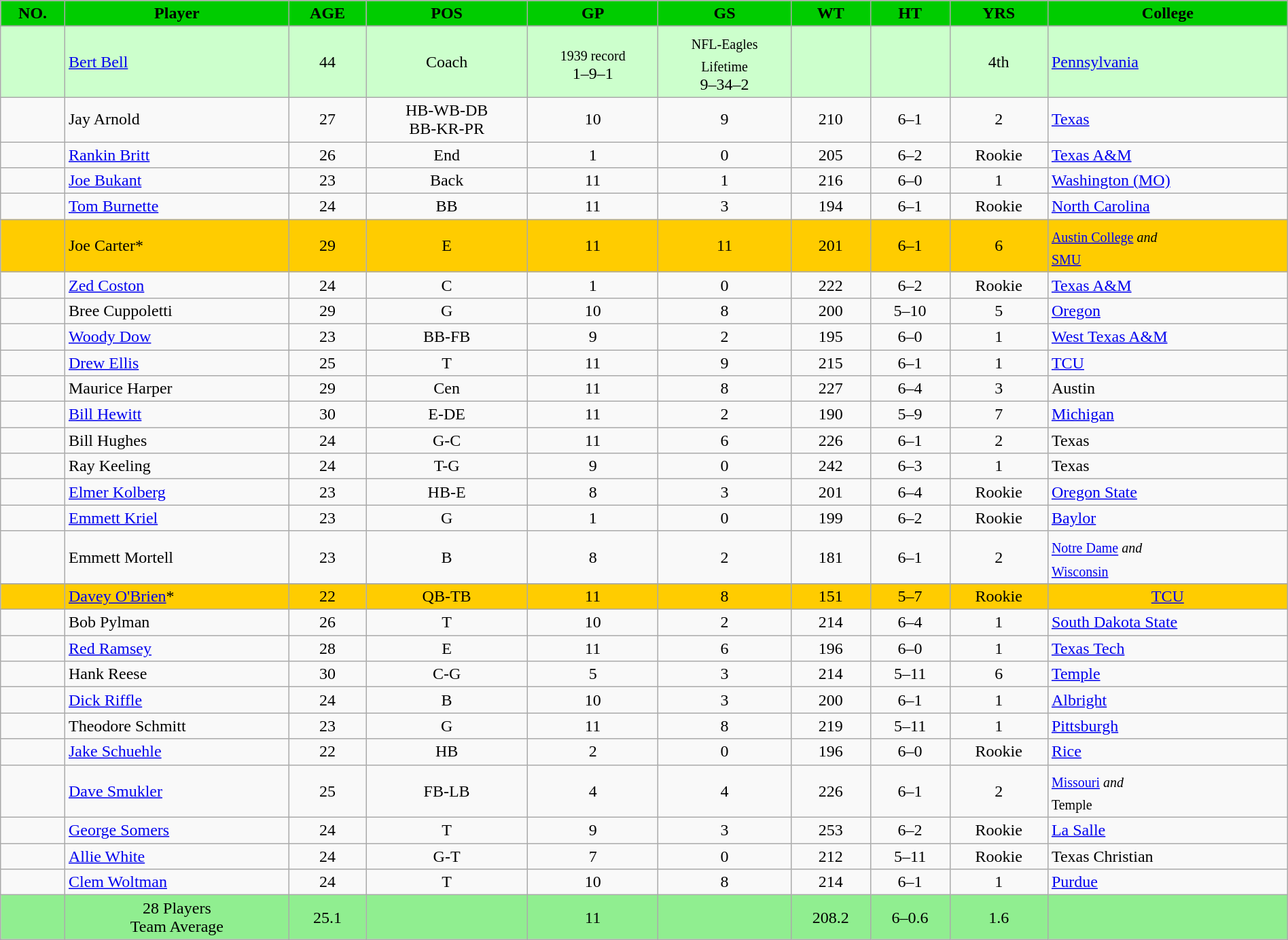<table class="wikitable sortable sortable" style="width:100%">
<tr>
<th style="background:#00cc00;" width=5%>NO.</th>
<th !width=15% style="background:#00cc00;">Player</th>
<th !width=4% style="background:#00cc00;">AGE</th>
<th !width=6% style="background:#00cc00;">POS</th>
<th !width=4% style="background:#00cc00;">GP</th>
<th !width=4% style="background:#00cc00;">GS</th>
<th !width=4% style="background:#00cc00;">WT</th>
<th !width=4% style="background:#00cc00;">HT</th>
<th !width=4% style="background:#00cc00;">YRS</th>
<th !width=20% style="background:#00cc00;">College</th>
</tr>
<tr>
</tr>
<tr align=center  bgcolor=#ccffcc>
<td></td>
<td - align=left><a href='#'>Bert Bell</a></td>
<td>44</td>
<td>Coach</td>
<td><sub>1939 record</sub><br>1–9–1</td>
<td><sub>NFL-Eagles<br> Lifetime</sub><br>9–34–2</td>
<td></td>
<td></td>
<td>4th</td>
<td - align=left><a href='#'>Pennsylvania</a></td>
</tr>
<tr align=center>
<td></td>
<td - align=left>Jay Arnold</td>
<td>27</td>
<td>HB-WB-DB<br>BB-KR-PR</td>
<td>10</td>
<td>9</td>
<td>210</td>
<td>6–1</td>
<td>2</td>
<td - align=left><a href='#'>Texas</a></td>
</tr>
<tr align=center>
<td></td>
<td - align=left><a href='#'>Rankin Britt</a></td>
<td>26</td>
<td>End</td>
<td>1</td>
<td>0</td>
<td>205</td>
<td>6–2</td>
<td>Rookie</td>
<td - align=left><a href='#'>Texas A&M</a></td>
</tr>
<tr align=center>
<td></td>
<td - align=left><a href='#'>Joe Bukant</a></td>
<td>23</td>
<td>Back</td>
<td>11</td>
<td>1</td>
<td>216</td>
<td>6–0</td>
<td>1</td>
<td - align=left><a href='#'>Washington (MO)</a></td>
</tr>
<tr align=center>
<td></td>
<td - align=left><a href='#'>Tom Burnette</a></td>
<td>24</td>
<td>BB</td>
<td>11</td>
<td>3</td>
<td>194</td>
<td>6–1</td>
<td>Rookie</td>
<td - align=left><a href='#'>North Carolina</a></td>
</tr>
<tr align=center bgcolor="#FFCC00">
<td></td>
<td - align=left>Joe Carter*</td>
<td>29</td>
<td>E</td>
<td>11</td>
<td>11</td>
<td>201</td>
<td>6–1</td>
<td>6</td>
<td - align=left><sub><a href='#'>Austin College</a> <em>and</em> <br><a href='#'>SMU</a> </sub></td>
</tr>
<tr align=center>
<td></td>
<td - align=left><a href='#'>Zed Coston</a></td>
<td>24</td>
<td>C</td>
<td>1</td>
<td>0</td>
<td>222</td>
<td>6–2</td>
<td>Rookie</td>
<td - align=left><a href='#'>Texas A&M</a></td>
</tr>
<tr align=center>
<td></td>
<td - align=left>Bree Cuppoletti</td>
<td>29</td>
<td>G</td>
<td>10</td>
<td>8</td>
<td>200</td>
<td>5–10</td>
<td>5</td>
<td - align=left><a href='#'>Oregon</a></td>
</tr>
<tr align=center>
<td></td>
<td - align=left><a href='#'>Woody Dow</a></td>
<td>23</td>
<td>BB-FB</td>
<td>9</td>
<td>2</td>
<td>195</td>
<td>6–0</td>
<td>1</td>
<td - align=left><a href='#'>West Texas A&M</a></td>
</tr>
<tr align=center>
<td></td>
<td - align=left><a href='#'>Drew Ellis</a></td>
<td>25</td>
<td>T</td>
<td>11</td>
<td>9</td>
<td>215</td>
<td>6–1</td>
<td>1</td>
<td - align=left><a href='#'>TCU</a></td>
</tr>
<tr align=center>
<td></td>
<td - align=left>Maurice Harper</td>
<td>29</td>
<td>Cen</td>
<td>11</td>
<td>8</td>
<td>227</td>
<td>6–4</td>
<td>3</td>
<td - align=left>Austin</td>
</tr>
<tr align=center>
<td></td>
<td - align=left><a href='#'>Bill Hewitt</a></td>
<td>30</td>
<td>E-DE</td>
<td>11</td>
<td>2</td>
<td>190</td>
<td>5–9</td>
<td>7</td>
<td - align=left><a href='#'>Michigan</a></td>
</tr>
<tr align=center>
<td></td>
<td - align=left>Bill Hughes</td>
<td>24</td>
<td>G-C</td>
<td>11</td>
<td>6</td>
<td>226</td>
<td>6–1</td>
<td>2</td>
<td - align=left>Texas</td>
</tr>
<tr align=center>
<td></td>
<td - align=left>Ray Keeling</td>
<td>24</td>
<td>T-G</td>
<td>9</td>
<td>0</td>
<td>242</td>
<td>6–3</td>
<td>1</td>
<td - align=left>Texas</td>
</tr>
<tr align=center>
<td></td>
<td - align=left><a href='#'>Elmer Kolberg</a></td>
<td>23</td>
<td>HB-E</td>
<td>8</td>
<td>3</td>
<td>201</td>
<td>6–4</td>
<td>Rookie</td>
<td - align=left><a href='#'>Oregon State</a></td>
</tr>
<tr align=center>
<td></td>
<td - align=left><a href='#'>Emmett Kriel</a></td>
<td>23</td>
<td>G</td>
<td>1</td>
<td>0</td>
<td>199</td>
<td>6–2</td>
<td>Rookie</td>
<td - align=left><a href='#'>Baylor</a></td>
</tr>
<tr align=center>
<td></td>
<td - align=left>Emmett Mortell</td>
<td>23</td>
<td>B</td>
<td>8</td>
<td>2</td>
<td>181</td>
<td>6–1</td>
<td>2</td>
<td - align=left><sub><a href='#'>Notre Dame</a> <em>and</em> <br><a href='#'>Wisconsin</a> </sub></td>
</tr>
<tr align=center>
</tr>
<tr align=left|Fran Murray || 24 || B-K-P ||	11 || 6 || 200 || 6–0 ||Rookie || >
</tr>
<tr align=center>
</tr>
<tr align=left|Chuck Newton ||  23  ||  FB-HB  ||  9  ||  7  || 204 || 6–0 || Rookie || >
</tr>
<tr align=center bgcolor="#FFCC00">
<td></td>
<td - align=left><a href='#'>Davey O'Brien</a>*</td>
<td>22</td>
<td>QB-TB</td>
<td>11</td>
<td>8</td>
<td>151</td>
<td>5–7</td>
<td>Rookie</td>
<td><a href='#'>TCU</a></td>
</tr>
<tr align=center>
<td></td>
<td - align=left>Bob Pylman</td>
<td>26</td>
<td>T</td>
<td>10</td>
<td>2</td>
<td>214</td>
<td>6–4</td>
<td>1</td>
<td - align=left><a href='#'>South Dakota State</a></td>
</tr>
<tr align=center>
<td></td>
<td - align=left><a href='#'>Red Ramsey</a></td>
<td>28</td>
<td>E</td>
<td>11</td>
<td>6</td>
<td>196</td>
<td>6–0</td>
<td>1</td>
<td - align=left><a href='#'>Texas Tech</a></td>
</tr>
<tr align=center>
<td></td>
<td - align=left>Hank Reese</td>
<td>30</td>
<td>C-G</td>
<td>5</td>
<td>3</td>
<td>214</td>
<td>5–11</td>
<td>6</td>
<td - align=left><a href='#'>Temple</a></td>
</tr>
<tr align=center>
<td></td>
<td - align=left><a href='#'>Dick Riffle</a></td>
<td>24</td>
<td>B</td>
<td>10</td>
<td>3</td>
<td>200</td>
<td>6–1</td>
<td>1</td>
<td - align=left><a href='#'>Albright</a></td>
</tr>
<tr align=center>
<td></td>
<td - align=left>Theodore Schmitt</td>
<td>23</td>
<td>G</td>
<td>11</td>
<td>8</td>
<td>219</td>
<td>5–11</td>
<td>1</td>
<td - align=left><a href='#'>Pittsburgh</a></td>
</tr>
<tr align=center>
<td></td>
<td - align=left><a href='#'>Jake Schuehle</a></td>
<td>22</td>
<td>HB</td>
<td>2</td>
<td>0</td>
<td>196</td>
<td>6–0</td>
<td>Rookie</td>
<td - align=left><a href='#'>Rice</a></td>
</tr>
<tr align=center>
<td></td>
<td - align=left><a href='#'>Dave Smukler</a></td>
<td>25</td>
<td>FB-LB</td>
<td>4</td>
<td>4</td>
<td>226</td>
<td>6–1</td>
<td>2</td>
<td - align=left><sub> <a href='#'>Missouri</a> <em>and</em> <br> Temple </sub></td>
</tr>
<tr align=center>
<td></td>
<td - align=left><a href='#'>George Somers</a></td>
<td>24</td>
<td>T</td>
<td>9</td>
<td>3</td>
<td>253</td>
<td>6–2</td>
<td>Rookie</td>
<td - align=left><a href='#'>La Salle</a></td>
</tr>
<tr align=center>
<td></td>
<td - align=left><a href='#'>Allie White</a></td>
<td>24</td>
<td>G-T</td>
<td>7</td>
<td>0</td>
<td>212</td>
<td>5–11</td>
<td>Rookie</td>
<td - align=left>Texas Christian</td>
</tr>
<tr align=center>
<td></td>
<td - align=left><a href='#'>Clem Woltman</a></td>
<td>24</td>
<td>T</td>
<td>10</td>
<td>8</td>
<td>214</td>
<td>6–1</td>
<td>1</td>
<td - align=left><a href='#'>Purdue</a></td>
</tr>
<tr align=center  bgcolor="90EE90">
<td></td>
<td>28 Players<br> Team Average</td>
<td>25.1</td>
<td></td>
<td>11</td>
<td></td>
<td>208.2</td>
<td>6–0.6</td>
<td>1.6</td>
<td></td>
</tr>
</table>
